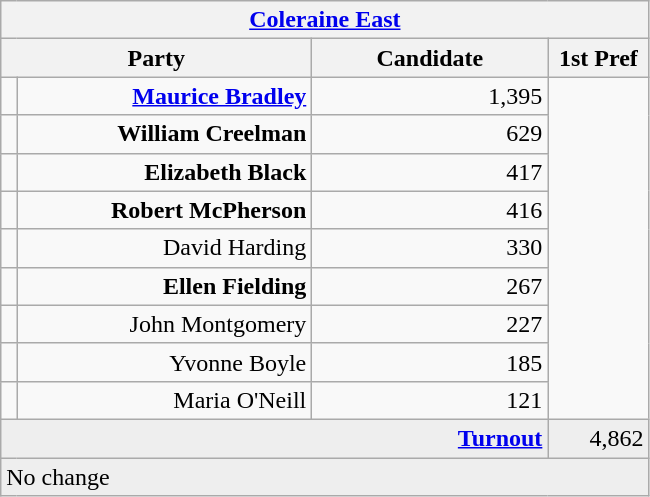<table class="wikitable">
<tr>
<th colspan="4" align="center"><a href='#'>Coleraine East</a></th>
</tr>
<tr>
<th colspan="2" align="center" width=200>Party</th>
<th width=150>Candidate</th>
<th width=60>1st Pref</th>
</tr>
<tr>
<td></td>
<td align="right"><strong><a href='#'>Maurice Bradley</a></strong></td>
<td align="right">1,395</td>
</tr>
<tr>
<td></td>
<td align="right"><strong>William Creelman</strong></td>
<td align="right">629</td>
</tr>
<tr>
<td></td>
<td align="right"><strong>Elizabeth Black</strong></td>
<td align="right">417</td>
</tr>
<tr>
<td></td>
<td align="right"><strong>Robert McPherson</strong></td>
<td align="right">416</td>
</tr>
<tr>
<td></td>
<td align="right">David Harding</td>
<td align="right">330</td>
</tr>
<tr>
<td></td>
<td align="right"><strong>Ellen Fielding</strong></td>
<td align="right">267</td>
</tr>
<tr>
<td></td>
<td align="right">John Montgomery</td>
<td align="right">227</td>
</tr>
<tr>
<td></td>
<td align="right">Yvonne Boyle</td>
<td align="right">185</td>
</tr>
<tr>
<td></td>
<td align="right">Maria O'Neill</td>
<td align="right">121</td>
</tr>
<tr bgcolor="EEEEEE">
<td colspan=3 align="right"><strong><a href='#'>Turnout</a></strong></td>
<td align="right">4,862</td>
</tr>
<tr>
<td colspan=4 bgcolor="EEEEEE">No change</td>
</tr>
</table>
